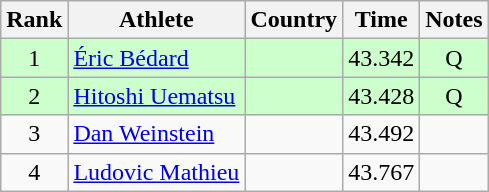<table class="wikitable" style="text-align:center">
<tr>
<th>Rank</th>
<th>Athlete</th>
<th>Country</th>
<th>Time</th>
<th>Notes</th>
</tr>
<tr bgcolor=ccffcc>
<td>1</td>
<td align=left><a href='#'>Éric Bédard</a></td>
<td align=left></td>
<td>43.342</td>
<td>Q</td>
</tr>
<tr bgcolor=ccffcc>
<td>2</td>
<td align=left><a href='#'>Hitoshi Uematsu</a></td>
<td align=left></td>
<td>43.428</td>
<td>Q</td>
</tr>
<tr>
<td>3</td>
<td align=left><a href='#'>Dan Weinstein</a></td>
<td align=left></td>
<td>43.492</td>
<td></td>
</tr>
<tr>
<td>4</td>
<td align=left><a href='#'>Ludovic Mathieu</a></td>
<td align=left></td>
<td>43.767</td>
<td></td>
</tr>
</table>
